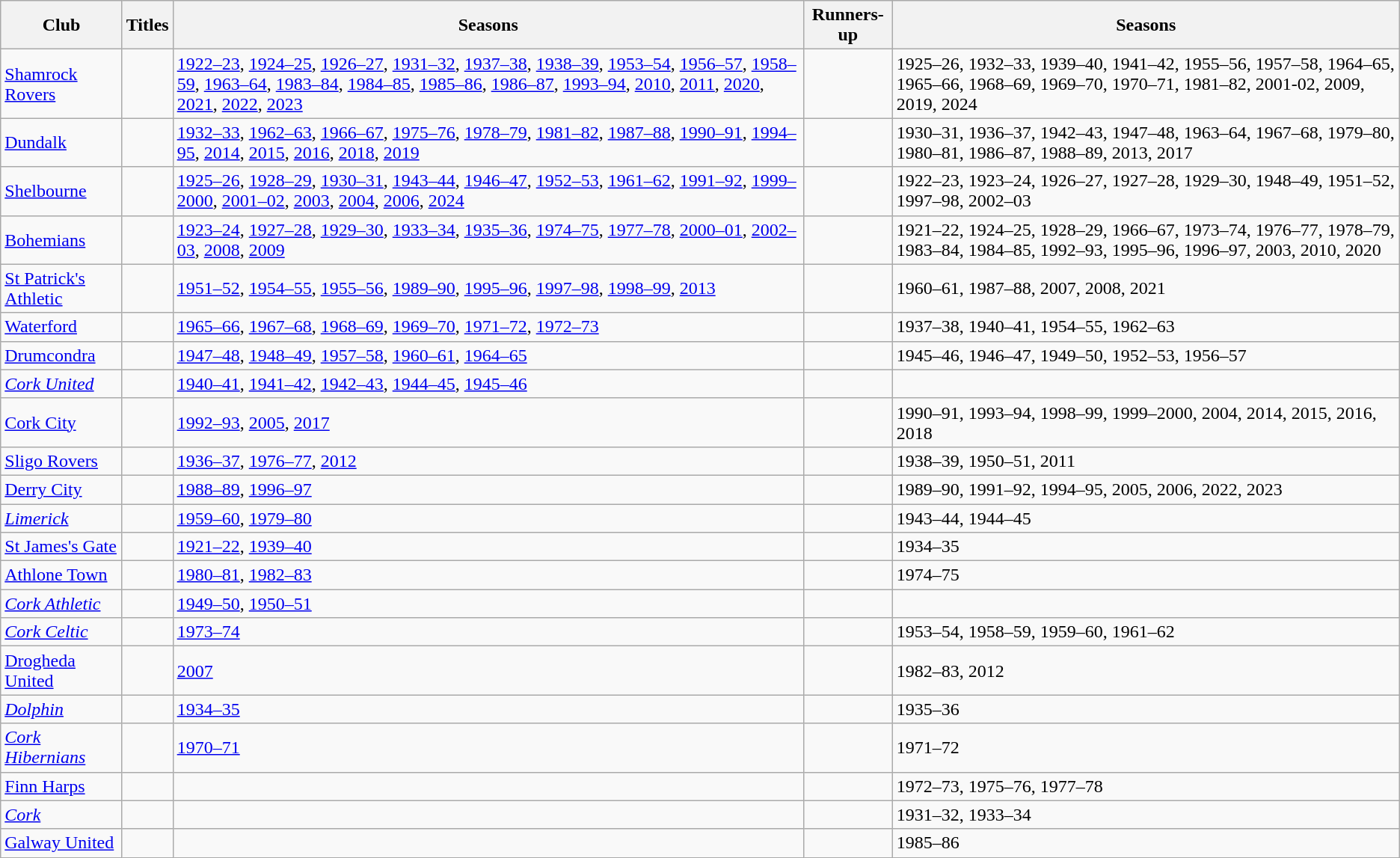<table class="wikitable collapsible">
<tr>
<th>Club</th>
<th>Titles</th>
<th>Seasons</th>
<th>Runners-up</th>
<th>Seasons</th>
</tr>
<tr>
<td><a href='#'>Shamrock Rovers</a></td>
<td></td>
<td><a href='#'>1922–23</a>, <a href='#'>1924–25</a>, <a href='#'>1926–27</a>, <a href='#'>1931–32</a>, <a href='#'>1937–38</a>, <a href='#'>1938–39</a>, <a href='#'>1953–54</a>, <a href='#'>1956–57</a>, <a href='#'>1958–59</a>, <a href='#'>1963–64</a>, <a href='#'>1983–84</a>, <a href='#'>1984–85</a>, <a href='#'>1985–86</a>, <a href='#'>1986–87</a>, <a href='#'>1993–94</a>, <a href='#'>2010</a>, <a href='#'>2011</a>, <a href='#'>2020</a>, <a href='#'>2021</a>, <a href='#'>2022</a>, <a href='#'>2023</a></td>
<td></td>
<td>1925–26, 1932–33, 1939–40, 1941–42, 1955–56, 1957–58, 1964–65, 1965–66, 1968–69, 1969–70, 1970–71, 1981–82, 2001-02, 2009, 2019, 2024</td>
</tr>
<tr>
<td><a href='#'>Dundalk</a></td>
<td></td>
<td><a href='#'>1932–33</a>, <a href='#'>1962–63</a>, <a href='#'>1966–67</a>, <a href='#'>1975–76</a>, <a href='#'>1978–79</a>, <a href='#'>1981–82</a>, <a href='#'>1987–88</a>, <a href='#'>1990–91</a>, <a href='#'>1994–95</a>, <a href='#'>2014</a>, <a href='#'>2015</a>, <a href='#'>2016</a>, <a href='#'>2018</a>, <a href='#'>2019</a></td>
<td></td>
<td>1930–31, 1936–37, 1942–43, 1947–48, 1963–64, 1967–68, 1979–80, 1980–81, 1986–87, 1988–89, 2013, 2017</td>
</tr>
<tr>
<td><a href='#'>Shelbourne</a></td>
<td></td>
<td><a href='#'>1925–26</a>, <a href='#'>1928–29</a>, <a href='#'>1930–31</a>, <a href='#'>1943–44</a>, <a href='#'>1946–47</a>, <a href='#'>1952–53</a>, <a href='#'>1961–62</a>, <a href='#'>1991–92</a>, <a href='#'>1999–2000</a>, <a href='#'>2001–02</a>, <a href='#'>2003</a>, <a href='#'>2004</a>, <a href='#'>2006</a>, <a href='#'>2024</a></td>
<td></td>
<td>1922–23, 1923–24, 1926–27, 1927–28, 1929–30, 1948–49, 1951–52, 1997–98, 2002–03</td>
</tr>
<tr>
<td><a href='#'>Bohemians</a></td>
<td></td>
<td><a href='#'>1923–24</a>, <a href='#'>1927–28</a>, <a href='#'>1929–30</a>, <a href='#'>1933–34</a>, <a href='#'>1935–36</a>, <a href='#'>1974–75</a>, <a href='#'>1977–78</a>, <a href='#'>2000–01</a>, <a href='#'>2002–03</a>, <a href='#'>2008</a>, <a href='#'>2009</a></td>
<td></td>
<td>1921–22, 1924–25, 1928–29, 1966–67, 1973–74, 1976–77, 1978–79, 1983–84, 1984–85, 1992–93, 1995–96, 1996–97, 2003, 2010, 2020</td>
</tr>
<tr>
<td><a href='#'>St Patrick's Athletic</a></td>
<td></td>
<td><a href='#'>1951–52</a>, <a href='#'>1954–55</a>, <a href='#'>1955–56</a>, <a href='#'>1989–90</a>, <a href='#'>1995–96</a>, <a href='#'>1997–98</a>, <a href='#'>1998–99</a>, <a href='#'>2013</a></td>
<td></td>
<td>1960–61, 1987–88, 2007, 2008, 2021</td>
</tr>
<tr>
<td><a href='#'>Waterford</a></td>
<td></td>
<td><a href='#'>1965–66</a>, <a href='#'>1967–68</a>, <a href='#'>1968–69</a>, <a href='#'>1969–70</a>, <a href='#'>1971–72</a>, <a href='#'>1972–73</a></td>
<td></td>
<td>1937–38, 1940–41, 1954–55, 1962–63</td>
</tr>
<tr>
<td><a href='#'>Drumcondra</a></td>
<td></td>
<td><a href='#'>1947–48</a>, <a href='#'>1948–49</a>, <a href='#'>1957–58</a>, <a href='#'>1960–61</a>, <a href='#'>1964–65</a></td>
<td></td>
<td>1945–46, 1946–47, 1949–50, 1952–53, 1956–57</td>
</tr>
<tr>
<td><a href='#'><em>Cork United</em></a></td>
<td></td>
<td><a href='#'>1940–41</a>, <a href='#'>1941–42</a>, <a href='#'>1942–43</a>, <a href='#'>1944–45</a>, <a href='#'>1945–46</a></td>
<td></td>
<td></td>
</tr>
<tr>
<td><a href='#'>Cork City</a></td>
<td></td>
<td><a href='#'>1992–93</a>, <a href='#'>2005</a>, <a href='#'>2017</a></td>
<td></td>
<td>1990–91, 1993–94, 1998–99, 1999–2000, 2004, 2014, 2015, 2016, 2018</td>
</tr>
<tr>
<td><a href='#'>Sligo Rovers</a></td>
<td></td>
<td><a href='#'>1936–37</a>, <a href='#'>1976–77</a>, <a href='#'>2012</a></td>
<td></td>
<td>1938–39, 1950–51, 2011</td>
</tr>
<tr>
<td><a href='#'>Derry City</a></td>
<td></td>
<td><a href='#'>1988–89</a>, <a href='#'>1996–97</a></td>
<td></td>
<td>1989–90, 1991–92, 1994–95, 2005, 2006, 2022, 2023</td>
</tr>
<tr>
<td><a href='#'><em>Limerick</em></a></td>
<td></td>
<td><a href='#'>1959–60</a>, <a href='#'>1979–80</a></td>
<td></td>
<td>1943–44, 1944–45</td>
</tr>
<tr>
<td><a href='#'>St James's Gate</a></td>
<td></td>
<td><a href='#'>1921–22</a>, <a href='#'>1939–40</a></td>
<td></td>
<td>1934–35</td>
</tr>
<tr>
<td><a href='#'>Athlone Town</a></td>
<td></td>
<td><a href='#'>1980–81</a>, <a href='#'>1982–83</a></td>
<td></td>
<td>1974–75</td>
</tr>
<tr>
<td><a href='#'><em>Cork Athletic</em></a></td>
<td></td>
<td><a href='#'>1949–50</a>, <a href='#'>1950–51</a></td>
<td></td>
<td></td>
</tr>
<tr>
<td><a href='#'><em>Cork Celtic</em></a></td>
<td></td>
<td><a href='#'>1973–74</a></td>
<td></td>
<td>1953–54, 1958–59, 1959–60, 1961–62</td>
</tr>
<tr>
<td><a href='#'>Drogheda United</a></td>
<td></td>
<td><a href='#'>2007</a></td>
<td></td>
<td>1982–83, 2012</td>
</tr>
<tr>
<td><a href='#'><em>Dolphin</em></a></td>
<td></td>
<td><a href='#'>1934–35</a></td>
<td></td>
<td>1935–36</td>
</tr>
<tr>
<td><a href='#'><em>Cork Hibernians</em></a></td>
<td></td>
<td><a href='#'>1970–71</a></td>
<td></td>
<td>1971–72</td>
</tr>
<tr>
<td><a href='#'>Finn Harps</a></td>
<td></td>
<td></td>
<td></td>
<td>1972–73, 1975–76, 1977–78</td>
</tr>
<tr>
<td><a href='#'><em>Cork</em></a></td>
<td></td>
<td></td>
<td></td>
<td>1931–32, 1933–34</td>
</tr>
<tr>
<td><a href='#'>Galway United</a></td>
<td></td>
<td></td>
<td></td>
<td>1985–86</td>
</tr>
</table>
